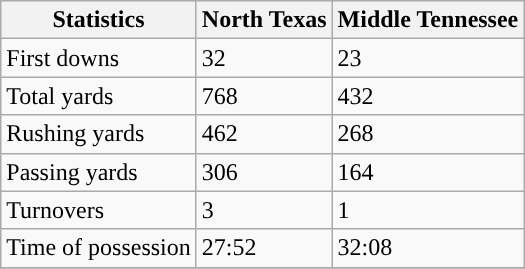<table class="wikitable">
<tr>
<th>Statistics</th>
<th>North Texas</th>
<th>Middle Tennessee</th>
</tr>
<tr>
<td>First downs</td>
<td>32</td>
<td>23</td>
</tr>
<tr>
<td>Total yards</td>
<td>768</td>
<td>432</td>
</tr>
<tr>
<td>Rushing yards</td>
<td>462</td>
<td>268</td>
</tr>
<tr>
<td>Passing yards</td>
<td>306</td>
<td>164</td>
</tr>
<tr>
<td>Turnovers</td>
<td>3</td>
<td>1</td>
</tr>
<tr>
<td>Time of possession</td>
<td>27:52</td>
<td>32:08</td>
</tr>
<tr>
</tr>
</table>
